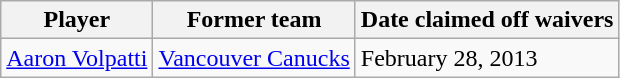<table class="wikitable">
<tr>
<th>Player</th>
<th>Former team</th>
<th>Date claimed off waivers</th>
</tr>
<tr>
<td><a href='#'>Aaron Volpatti</a></td>
<td><a href='#'>Vancouver Canucks</a></td>
<td>February 28, 2013</td>
</tr>
</table>
